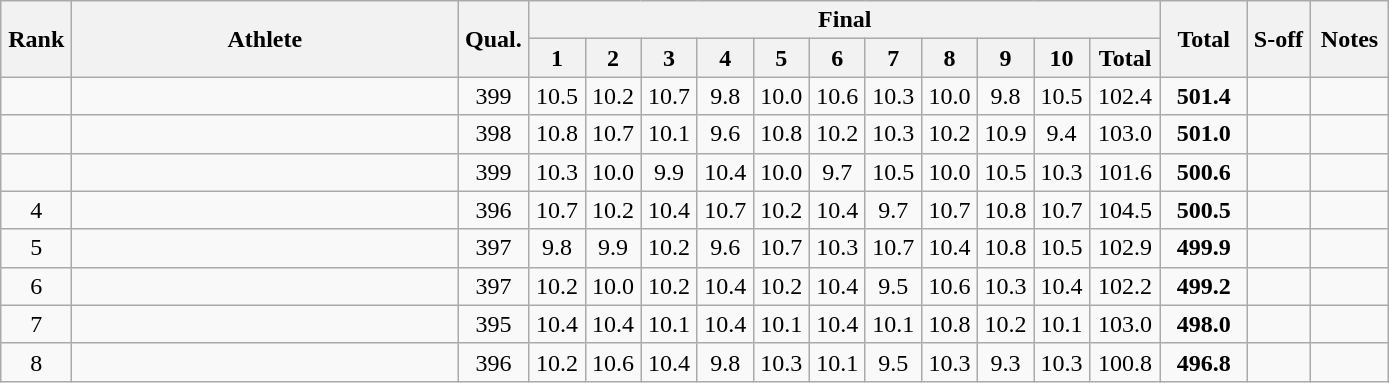<table class="wikitable" style="text-align:center">
<tr>
<th rowspan=2 width=40>Rank</th>
<th rowspan=2 width=250>Athlete</th>
<th rowspan=2 width=40>Qual.</th>
<th colspan=11>Final</th>
<th rowspan=2 width=50>Total</th>
<th rowspan=2 width=35>S-off</th>
<th rowspan=2 width=45>Notes</th>
</tr>
<tr>
<th width=30>1</th>
<th width=30>2</th>
<th width=30>3</th>
<th width=30>4</th>
<th width=30>5</th>
<th width=30>6</th>
<th width=30>7</th>
<th width=30>8</th>
<th width=30>9</th>
<th width=30>10</th>
<th width=40>Total</th>
</tr>
<tr>
<td></td>
<td align=left></td>
<td>399</td>
<td>10.5</td>
<td>10.2</td>
<td>10.7</td>
<td>9.8</td>
<td>10.0</td>
<td>10.6</td>
<td>10.3</td>
<td>10.0</td>
<td>9.8</td>
<td>10.5</td>
<td>102.4</td>
<td><strong>501.4</strong></td>
<td></td>
<td></td>
</tr>
<tr>
<td></td>
<td align=left></td>
<td>398</td>
<td>10.8</td>
<td>10.7</td>
<td>10.1</td>
<td>9.6</td>
<td>10.8</td>
<td>10.2</td>
<td>10.3</td>
<td>10.2</td>
<td>10.9</td>
<td>9.4</td>
<td>103.0</td>
<td><strong>501.0</strong></td>
<td></td>
<td></td>
</tr>
<tr>
<td></td>
<td align=left></td>
<td>399</td>
<td>10.3</td>
<td>10.0</td>
<td>9.9</td>
<td>10.4</td>
<td>10.0</td>
<td>9.7</td>
<td>10.5</td>
<td>10.0</td>
<td>10.5</td>
<td>10.3</td>
<td>101.6</td>
<td><strong>500.6</strong></td>
<td></td>
<td></td>
</tr>
<tr>
<td>4</td>
<td align=left></td>
<td>396</td>
<td>10.7</td>
<td>10.2</td>
<td>10.4</td>
<td>10.7</td>
<td>10.2</td>
<td>10.4</td>
<td>9.7</td>
<td>10.7</td>
<td>10.8</td>
<td>10.7</td>
<td>104.5</td>
<td><strong>500.5</strong></td>
<td></td>
<td></td>
</tr>
<tr>
<td>5</td>
<td align=left></td>
<td>397</td>
<td>9.8</td>
<td>9.9</td>
<td>10.2</td>
<td>9.6</td>
<td>10.7</td>
<td>10.3</td>
<td>10.7</td>
<td>10.4</td>
<td>10.8</td>
<td>10.5</td>
<td>102.9</td>
<td><strong>499.9</strong></td>
<td></td>
<td></td>
</tr>
<tr>
<td>6</td>
<td align=left></td>
<td>397</td>
<td>10.2</td>
<td>10.0</td>
<td>10.2</td>
<td>10.4</td>
<td>10.2</td>
<td>10.4</td>
<td>9.5</td>
<td>10.6</td>
<td>10.3</td>
<td>10.4</td>
<td>102.2</td>
<td><strong>499.2</strong></td>
<td></td>
<td></td>
</tr>
<tr>
<td>7</td>
<td align=left></td>
<td>395</td>
<td>10.4</td>
<td>10.4</td>
<td>10.1</td>
<td>10.4</td>
<td>10.1</td>
<td>10.4</td>
<td>10.1</td>
<td>10.8</td>
<td>10.2</td>
<td>10.1</td>
<td>103.0</td>
<td><strong>498.0</strong></td>
<td></td>
<td></td>
</tr>
<tr>
<td>8</td>
<td align=left></td>
<td>396</td>
<td>10.2</td>
<td>10.6</td>
<td>10.4</td>
<td>9.8</td>
<td>10.3</td>
<td>10.1</td>
<td>9.5</td>
<td>10.3</td>
<td>9.3</td>
<td>10.3</td>
<td>100.8</td>
<td><strong>496.8</strong></td>
<td></td>
<td></td>
</tr>
</table>
